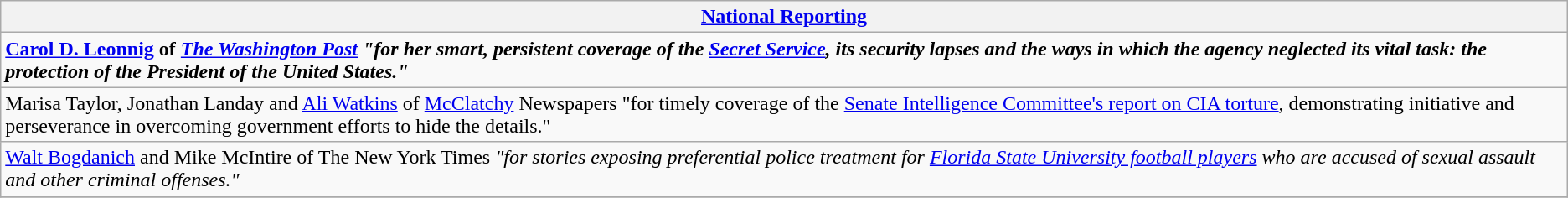<table class="wikitable" style="float:left; float:none;">
<tr>
<th><a href='#'>National Reporting</a></th>
</tr>
<tr>
<td><strong><a href='#'>Carol D. Leonnig</a> of <em><a href='#'>The Washington Post</a><strong><em> "for her smart, persistent coverage of the <a href='#'>Secret Service</a>, its security lapses and the ways in which the agency neglected its vital task: the protection of the President of the United States."</td>
</tr>
<tr>
<td>Marisa Taylor, Jonathan Landay and <a href='#'>Ali Watkins</a> of <a href='#'>McClatchy</a> Newspapers "for timely coverage of the <a href='#'>Senate Intelligence Committee's report on CIA torture</a>, demonstrating initiative and perseverance in overcoming government efforts to hide the details."</td>
</tr>
<tr>
<td><a href='#'>Walt Bogdanich</a> and Mike McIntire of </em>The New York Times<em> "for stories exposing preferential police treatment for <a href='#'>Florida State University football players</a> who are accused of sexual assault and other criminal offenses."</td>
</tr>
<tr>
</tr>
</table>
